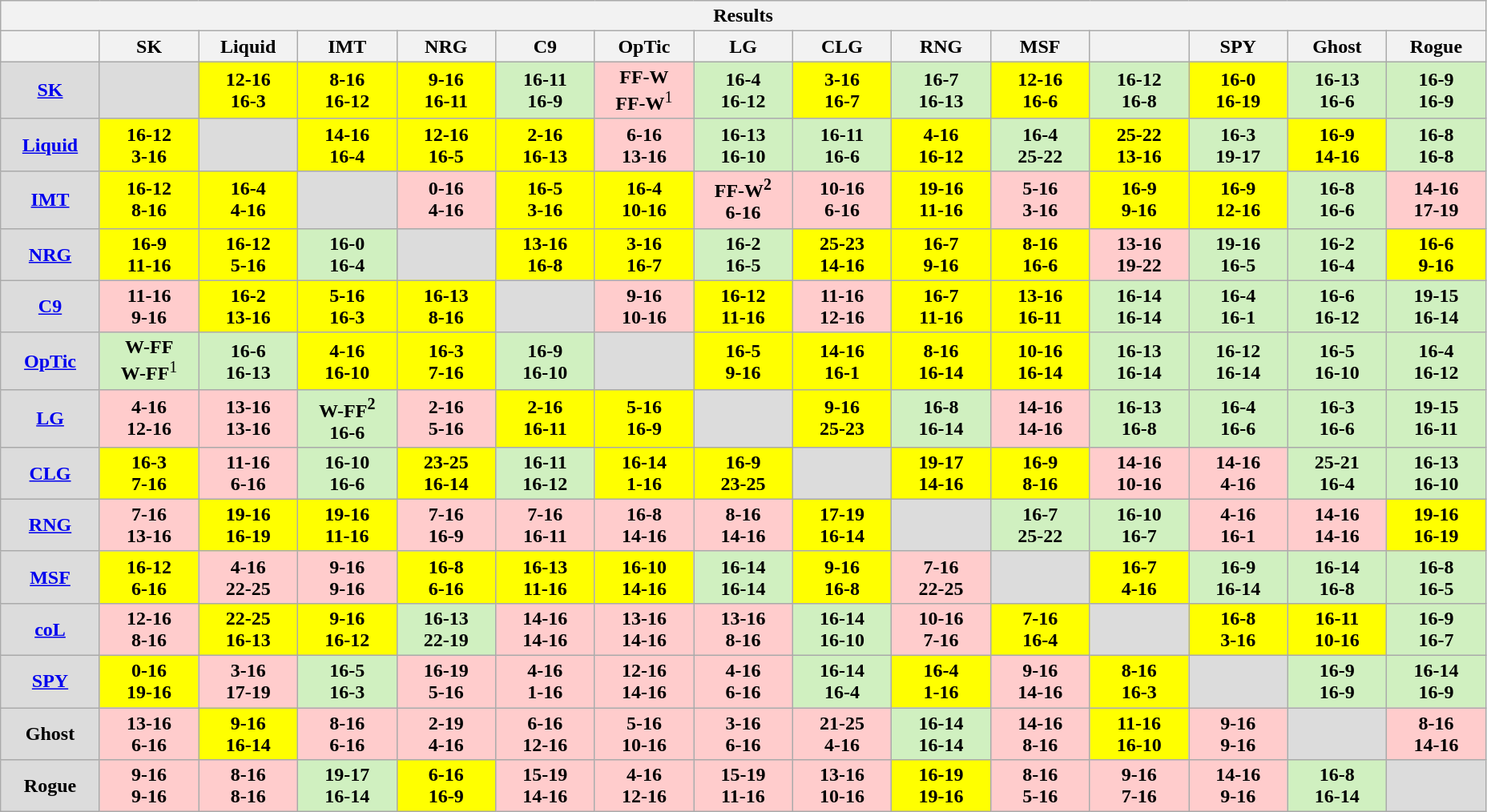<table class="wikitable" style="text-align: center;">
<tr>
<th colspan=15>Results</th>
</tr>
<tr>
<th width="75px"></th>
<th width="75px">SK</th>
<th width="75px">Liquid</th>
<th width="75px">IMT</th>
<th width="75px">NRG</th>
<th width="75px">C9</th>
<th width="75px">OpTic</th>
<th width="75px">LG</th>
<th width="75px">CLG</th>
<th width="75px">RNG</th>
<th width="75px">MSF</th>
<th width="75px"></th>
<th width="75px">SPY</th>
<th width="75px">Ghost</th>
<th width="75px">Rogue</th>
</tr>
<tr>
<td style="background: #DCDCDC;"><strong><a href='#'>SK</a></strong></td>
<td style="background: #DCDCDC;"></td>
<td style="background: #FFFF00;"><strong>12-16<br>16-3</strong></td>
<td style="background: #FFFF00;"><strong>8-16<br>16-12</strong></td>
<td style="background: #FFFF00;"><strong>9-16<br>16-11</strong></td>
<td style="background: #D0F0C0;"><strong>16-11<br>16-9</strong></td>
<td style="background: #FFCCCC;"><strong>FF-W<br>FF-W</strong><sup>1</sup></td>
<td style="background: #D0F0C0;"><strong>16-4<br>16-12</strong></td>
<td style="background: #FFFF00;"><strong>3-16<br>16-7</strong></td>
<td style="background: #D0F0C0;"><strong>16-7<br>16-13</strong></td>
<td style="background: #FFFF00;"><strong>12-16<br>16-6</strong></td>
<td style="background: #D0F0C0;"><strong>16-12<br>16-8</strong></td>
<td style="background: #FFFF00;"><strong>16-0<br>16-19</strong></td>
<td style="background: #D0F0C0;"><strong>16-13<br>16-6</strong></td>
<td style="background: #D0F0C0;"><strong>16-9<br>16-9</strong></td>
</tr>
<tr>
<td style="background: #DCDCDC;"><strong><a href='#'>Liquid</a></strong></td>
<td style="background: #FFFF00;"><strong>16-12<br>3-16</strong></td>
<td style="background: #DCDCDC;"></td>
<td style="background: #FFFF00;"><strong>14-16<br>16-4</strong></td>
<td style="background: #FFFF00;"><strong>12-16<br>16-5</strong></td>
<td style="background: #FFFF00;"><strong>2-16<br>16-13</strong></td>
<td style="background: #FFCCCC;"><strong>6-16<br>13-16</strong></td>
<td style="background: #D0F0C0;"><strong>16-13<br>16-10</strong></td>
<td style="background: #D0F0C0;"><strong>16-11<br>16-6</strong></td>
<td style="background: #FFFF00;"><strong>4-16<br>16-12</strong></td>
<td style="background: #D0F0C0;"><strong>16-4<br>25-22</strong></td>
<td style="background: #FFFF00;"><strong>25-22<br>13-16</strong></td>
<td style="background: #D0F0C0;"><strong>16-3<br>19-17</strong></td>
<td style="background: #FFFF00;"><strong>16-9<br>14-16</strong></td>
<td style="background: #D0F0C0;"><strong>16-8<br>16-8</strong></td>
</tr>
<tr>
<td style="background: #DCDCDC;"><strong><a href='#'>IMT</a></strong></td>
<td style="background: #FFFF00;"><strong>16-12<br>8-16</strong></td>
<td style="background: #FFFF00;"><strong>16-4<br>4-16</strong></td>
<td style="background: #DCDCDC;"></td>
<td style="background: #FFCCCC;"><strong>0-16<br>4-16</strong></td>
<td style="background: #FFFF00;"><strong>16-5<br>3-16</strong></td>
<td style="background: #FFFF00;"><strong>16-4<br>10-16</strong></td>
<td style="background: #FFCCCC;"><strong>FF-W<sup>2</sup><br>6-16</strong></td>
<td style="background: #FFCCCC;"><strong>10-16<br>6-16</strong></td>
<td style="background: #FFFF00;"><strong>19-16<br>11-16</strong></td>
<td style="background: #FFCCCC;"><strong>5-16<br>3-16</strong></td>
<td style="background: #FFFF00;"><strong>16-9<br>9-16</strong></td>
<td style="background: #FFFF00;"><strong>16-9<br>12-16</strong></td>
<td style="background: #D0F0C0;"><strong>16-8<br>16-6</strong></td>
<td style="background: #FFCCCC;"><strong>14-16<br>17-19</strong></td>
</tr>
<tr>
<td style="background: #DCDCDC;"><strong><a href='#'>NRG</a></strong></td>
<td style="background: #FFFF00;"><strong>16-9<br>11-16</strong></td>
<td style="background: #FFFF00;"><strong>16-12<br>5-16</strong></td>
<td style="background: #D0F0C0;"><strong>16-0<br>16-4</strong></td>
<td style="background: #DCDCDC;"></td>
<td style="background: #FFFF00;"><strong>13-16<br>16-8</strong></td>
<td style="background: #FFFF00;"><strong>3-16<br>16-7</strong></td>
<td style="background: #D0F0C0;"><strong>16-2<br>16-5</strong></td>
<td style="background: #FFFF00;"><strong>25-23<br>14-16</strong></td>
<td style="background: #FFFF00;"><strong>16-7<br>9-16</strong></td>
<td style="background: #FFFF00;"><strong>8-16<br>16-6</strong></td>
<td style="background: #FFCCCC;"><strong>13-16<br>19-22</strong></td>
<td style="background: #D0F0C0;"><strong>19-16<br>16-5</strong></td>
<td style="background: #D0F0C0;"><strong>16-2<br>16-4</strong></td>
<td style="background: #FFFF00;"><strong>16-6<br>9-16</strong></td>
</tr>
<tr>
<td style="background: #DCDCDC;"><strong><a href='#'>C9</a></strong></td>
<td style="background: #FFCCCC;"><strong>11-16<br>9-16</strong></td>
<td style="background: #FFFF00;"><strong>16-2<br>13-16</strong></td>
<td style="background: #FFFF00;"><strong>5-16<br>16-3</strong></td>
<td style="background: #FFFF00;"><strong>16-13<br>8-16</strong></td>
<td style="background: #DCDCDC;"></td>
<td style="background: #FFCCCC;"><strong>9-16<br>10-16</strong></td>
<td style="background: #FFFF00;"><strong>16-12<br>11-16</strong></td>
<td style="background: #FFCCCC;"><strong>11-16<br>12-16</strong></td>
<td style="background: #FFFF00;"><strong>16-7<br>11-16</strong></td>
<td style="background: #FFFF00;"><strong>13-16<br>16-11</strong></td>
<td style="background: #D0F0C0;"><strong>16-14<br>16-14</strong></td>
<td style="background: #D0F0C0;"><strong>16-4<br>16-1</strong></td>
<td style="background: #D0F0C0;"><strong>16-6<br>16-12</strong></td>
<td style="background: #D0F0C0;"><strong>19-15<br>16-14</strong></td>
</tr>
<tr>
<td style="background: #DCDCDC;"><strong><a href='#'>OpTic</a></strong></td>
<td style="background: #D0F0C0;"><strong>W-FF<br>W-FF</strong><sup>1</sup></td>
<td style="background: #D0F0C0;"><strong>16-6<br>16-13</strong></td>
<td style="background: #FFFF00;"><strong>4-16<br>16-10</strong></td>
<td style="background: #FFFF00;"><strong>16-3<br>7-16</strong></td>
<td style="background: #D0F0C0;"><strong>16-9<br>16-10</strong></td>
<td style="background: #DCDCDC;"></td>
<td style="background: #FFFF00;"><strong>16-5<br>9-16</strong></td>
<td style="background: #FFFF00;"><strong>14-16<br>16-1</strong></td>
<td style="background: #FFFF00;"><strong>8-16<br>16-14</strong></td>
<td style="background: #FFFF00;"><strong>10-16<br>16-14</strong></td>
<td style="background: #D0F0C0;"><strong>16-13<br>16-14</strong></td>
<td style="background: #D0F0C0;"><strong>16-12<br>16-14</strong></td>
<td style="background: #D0F0C0;"><strong>16-5<br>16-10</strong></td>
<td style="background: #D0F0C0;"><strong>16-4<br>16-12</strong></td>
</tr>
<tr>
<td style="background: #DCDCDC;"><strong><a href='#'>LG</a></strong></td>
<td style="background: #FFCCCC;"><strong>4-16<br>12-16</strong></td>
<td style="background: #FFCCCC;"><strong>13-16<br>13-16</strong></td>
<td style="background: #D0F0C0;"><strong>W-FF<sup>2</sup><br>16-6</strong></td>
<td style="background: #FFCCCC;"><strong>2-16<br>5-16</strong></td>
<td style="background: #FFFF00;"><strong>2-16<br>16-11</strong></td>
<td style="background: #FFFF00;"><strong>5-16<br>16-9</strong></td>
<td style="background: #DCDCDC;"></td>
<td style="background: #FFFF00;"><strong>9-16<br>25-23</strong></td>
<td style="background: #D0F0C0;"><strong>16-8<br>16-14</strong></td>
<td style="background: #FFCCCC;"><strong>14-16<br>14-16</strong></td>
<td style="background: #D0F0C0;"><strong>16-13<br>16-8</strong></td>
<td style="background: #D0F0C0;"><strong>16-4<br>16-6</strong></td>
<td style="background: #D0F0C0;"><strong>16-3<br>16-6</strong></td>
<td style="background: #D0F0C0;"><strong>19-15<br>16-11</strong></td>
</tr>
<tr>
<td style="background: #DCDCDC;"><strong><a href='#'>CLG</a></strong></td>
<td style="background: #FFFF00;"><strong>16-3<br>7-16</strong></td>
<td style="background: #FFCCCC;"><strong>11-16<br>6-16</strong></td>
<td style="background: #D0F0C0;"><strong>16-10<br>16-6</strong></td>
<td style="background: #FFFF00;"><strong>23-25<br>16-14</strong></td>
<td style="background: #D0F0C0;"><strong>16-11<br>16-12</strong></td>
<td style="background: #FFFF00;"><strong>16-14<br>1-16</strong></td>
<td style="background: #FFFF00;"><strong>16-9<br>23-25</strong></td>
<td style="background: #DCDCDC;"></td>
<td style="background: #FFFF00;"><strong>19-17<br>14-16</strong></td>
<td style="background: #FFFF00;"><strong>16-9<br>8-16</strong></td>
<td style="background: #FFCCCC;"><strong>14-16<br>10-16</strong></td>
<td style="background: #FFCCCC;"><strong>14-16<br>4-16</strong></td>
<td style="background: #D0F0C0;"><strong>25-21<br>16-4</strong></td>
<td style="background: #D0F0C0;"><strong>16-13<br>16-10</strong></td>
</tr>
<tr>
<td style="background: #DCDCDC;"><strong><a href='#'>RNG</a></strong></td>
<td style="background: #FFCCCC;"><strong>7-16<br>13-16</strong></td>
<td style="background: #FFFF00;"><strong>19-16<br>16-19</strong></td>
<td style="background: #FFFF00;"><strong>19-16<br>11-16</strong></td>
<td style="background: #FFCCCC;"><strong>7-16<br>16-9</strong></td>
<td style="background: #FFCCCC;"><strong>7-16<br>16-11</strong></td>
<td style="background: #FFCCCC;"><strong>16-8<br>14-16</strong></td>
<td style="background: #FFCCCC;"><strong>8-16<br>14-16</strong></td>
<td style="background: #FFFF00;"><strong>17-19<br>16-14</strong></td>
<td style="background: #DCDCDC;"></td>
<td style="background: #D0F0C0;"><strong>16-7<br>25-22</strong></td>
<td style="background: #D0F0C0;"><strong>16-10<br>16-7</strong></td>
<td style="background: #FFCCCC;"><strong>4-16<br>16-1</strong></td>
<td style="background: #FFCCCC;"><strong>14-16<br>14-16</strong></td>
<td style="background: #FFFF00;"><strong>19-16<br>16-19</strong></td>
</tr>
<tr>
<td style="background: #DCDCDC;"><strong><a href='#'>MSF</a></strong></td>
<td style="background: #FFFF00;"><strong>16-12<br>6-16</strong></td>
<td style="background: #FFCCCC;"><strong>4-16<br>22-25</strong></td>
<td style="background: #FFCCCC;"><strong>9-16<br>9-16</strong></td>
<td style="background: #FFFF00;"><strong>16-8<br>6-16</strong></td>
<td style="background: #FFFF00;"><strong>16-13<br>11-16</strong></td>
<td style="background: #FFFF00;"><strong>16-10<br>14-16</strong></td>
<td style="background: #D0F0C0;"><strong>16-14<br>16-14</strong></td>
<td style="background: #FFFF00;"><strong>9-16<br>16-8</strong></td>
<td style="background: #FFCCCC;"><strong>7-16<br>22-25</strong></td>
<td style="background: #DCDCDC;"></td>
<td style="background: #FFFF00;"><strong>16-7<br>4-16</strong></td>
<td style="background: #D0F0C0;"><strong>16-9<br>16-14</strong></td>
<td style="background: #D0F0C0;"><strong>16-14<br>16-8</strong></td>
<td style="background: #D0F0C0;"><strong>16-8<br>16-5</strong></td>
</tr>
<tr>
<td style="background: #DCDCDC;"><strong><a href='#'>coL</a></strong></td>
<td style="background: #FFCCCC;"><strong>12-16<br>8-16</strong></td>
<td style="background: #FFFF00;"><strong>22-25<br>16-13</strong></td>
<td style="background: #FFFF00;"><strong>9-16<br>16-12</strong></td>
<td style="background: #D0F0C0;"><strong>16-13<br>22-19</strong></td>
<td style="background: #FFCCCC;"><strong>14-16<br>14-16</strong></td>
<td style="background: #FFCCCC;"><strong>13-16<br>14-16</strong></td>
<td style="background: #FFCCCC;"><strong>13-16<br>8-16</strong></td>
<td style="background: #D0F0C0;"><strong>16-14<br>16-10</strong></td>
<td style="background: #FFCCCC;"><strong>10-16<br>7-16</strong></td>
<td style="background: #FFFF00;"><strong>7-16<br>16-4</strong></td>
<td style="background: #DCDCDC;"></td>
<td style="background: #FFFF00;"><strong>16-8<br>3-16</strong></td>
<td style="background: #FFFF00;"><strong>16-11<br>10-16</strong></td>
<td style="background: #D0F0C0;"><strong>16-9<br>16-7</strong></td>
</tr>
<tr>
<td style="background: #DCDCDC;"><strong><a href='#'>SPY</a></strong></td>
<td style="background: #FFFF00;"><strong>0-16<br>19-16</strong></td>
<td style="background: #FFCCCC;"><strong>3-16<br>17-19</strong></td>
<td style="background: #D0F0C0;"><strong>16-5<br>16-3</strong></td>
<td style="background: #FFCCCC;"><strong>16-19<br>5-16</strong></td>
<td style="background: #FFCCCC;"><strong>4-16<br>1-16</strong></td>
<td style="background: #FFCCCC;"><strong>12-16<br>14-16</strong></td>
<td style="background: #FFCCCC;"><strong>4-16<br>6-16</strong></td>
<td style="background: #D0F0C0;"><strong>16-14<br>16-4</strong></td>
<td style="background: #FFFF00;"><strong>16-4<br>1-16</strong></td>
<td style="background: #FFCCCC;"><strong>9-16<br>14-16</strong></td>
<td style="background: #FFFF00;"><strong>8-16<br>16-3</strong></td>
<td style="background: #DCDCDC;"></td>
<td style="background: #D0F0C0;"><strong>16-9<br>16-9</strong></td>
<td style="background: #D0F0C0;"><strong>16-14<br>16-9</strong></td>
</tr>
<tr>
<td style="background: #DCDCDC;"><strong>Ghost</strong></td>
<td style="background: #FFCCCC;"><strong>13-16<br>6-16</strong></td>
<td style="background: #FFFF00;"><strong>9-16<br>16-14</strong></td>
<td style="background: #FFCCCC;"><strong>8-16<br>6-16</strong></td>
<td style="background: #FFCCCC;"><strong>2-19<br>4-16</strong></td>
<td style="background: #FFCCCC;"><strong>6-16<br>12-16</strong></td>
<td style="background: #FFCCCC;"><strong>5-16<br>10-16</strong></td>
<td style="background: #FFCCCC;"><strong>3-16<br>6-16</strong></td>
<td style="background: #FFCCCC;"><strong>21-25<br>4-16</strong></td>
<td style="background: #D0F0C0;"><strong>16-14<br>16-14</strong></td>
<td style="background: #FFCCCC;"><strong>14-16<br>8-16</strong></td>
<td style="background: #FFFF00;"><strong>11-16<br>16-10</strong></td>
<td style="background: #FFCCCC;"><strong>9-16<br>9-16</strong></td>
<td style="background: #DCDCDC;"></td>
<td style="background: #FFCCCC;"><strong>8-16<br>14-16</strong></td>
</tr>
<tr>
<td style="background: #DCDCDC;"><strong>Rogue</strong></td>
<td style="background: #FFCCCC;"><strong>9-16<br>9-16</strong></td>
<td style="background: #FFCCCC;"><strong>8-16<br>8-16</strong></td>
<td style="background: #D0F0C0;"><strong>19-17<br>16-14</strong></td>
<td style="background: #FFFF00;"><strong>6-16<br>16-9</strong></td>
<td style="background: #FFCCCC;"><strong>15-19<br>14-16</strong></td>
<td style="background: #FFCCCC;"><strong>4-16<br>12-16</strong></td>
<td style="background: #FFCCCC;"><strong>15-19<br>11-16</strong></td>
<td style="background: #FFCCCC;"><strong>13-16<br>10-16</strong></td>
<td style="background: #FFFF00;"><strong>16-19<br>19-16</strong></td>
<td style="background: #FFCCCC;"><strong>8-16<br>5-16</strong></td>
<td style="background: #FFCCCC;"><strong>9-16<br>7-16</strong></td>
<td style="background: #FFCCCC;"><strong>14-16<br>9-16</strong></td>
<td style="background: #D0F0C0;"><strong>16-8<br>16-14</strong></td>
<td style="background: #DCDCDC;"></td>
</tr>
</table>
